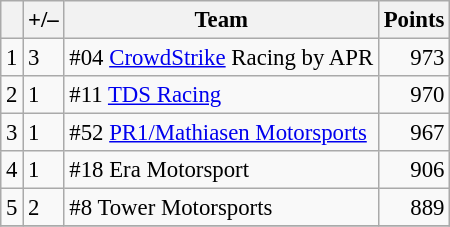<table class="wikitable" style="font-size: 95%;">
<tr>
<th scope="col"></th>
<th scope="col">+/–</th>
<th scope="col">Team</th>
<th scope="col">Points</th>
</tr>
<tr>
<td align=center>1</td>
<td align="left"> 3</td>
<td> #04 <a href='#'>CrowdStrike</a> Racing by APR</td>
<td align=right>973</td>
</tr>
<tr>
<td align=center>2</td>
<td align="left"> 1</td>
<td> #11 <a href='#'>TDS Racing</a></td>
<td align=right>970</td>
</tr>
<tr>
<td align=center>3</td>
<td align="left"> 1</td>
<td> #52 <a href='#'>PR1/Mathiasen Motorsports</a></td>
<td align=right>967</td>
</tr>
<tr>
<td align=center>4</td>
<td align="left"> 1</td>
<td> #18 Era Motorsport</td>
<td align=right>906</td>
</tr>
<tr>
<td align=center>5</td>
<td align="left"> 2</td>
<td> #8 Tower Motorsports</td>
<td align=right>889</td>
</tr>
<tr>
</tr>
</table>
